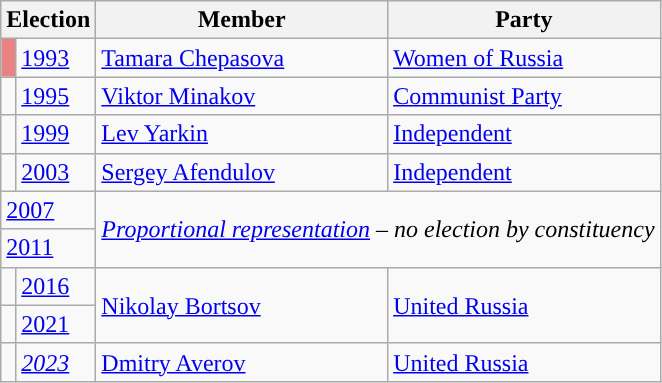<table class="wikitable">
<tr>
<th colspan="2">Election</th>
<th>Member</th>
<th>Party</th>
</tr>
<tr>
<td style="background-color:#E98282"></td>
<td><a href='#'>1993</a></td>
<td><a href='#'>Tamara Chepasova</a></td>
<td><a href='#'>Women of Russia</a></td>
</tr>
<tr>
<td style="background-color:"></td>
<td><a href='#'>1995</a></td>
<td><a href='#'>Viktor Minakov</a></td>
<td><a href='#'>Communist Party</a></td>
</tr>
<tr>
<td style="background-color:"></td>
<td><a href='#'>1999</a></td>
<td><a href='#'>Lev Yarkin</a></td>
<td><a href='#'>Independent</a></td>
</tr>
<tr>
<td style="background-color:"></td>
<td><a href='#'>2003</a></td>
<td><a href='#'>Sergey Afendulov</a></td>
<td><a href='#'>Independent</a></td>
</tr>
<tr>
<td colspan=2><a href='#'>2007</a></td>
<td colspan=2 rowspan=2><em><a href='#'>Proportional representation</a> – no election by constituency</em></td>
</tr>
<tr>
<td colspan=2><a href='#'>2011</a></td>
</tr>
<tr>
<td style="background-color: "></td>
<td><a href='#'>2016</a></td>
<td rowspan=2><a href='#'>Nikolay Bortsov</a></td>
<td rowspan=2><a href='#'>United Russia</a></td>
</tr>
<tr>
<td style="background-color: "></td>
<td><a href='#'>2021</a></td>
</tr>
<tr>
<td style="background-color: "></td>
<td><em><a href='#'>2023</a></em></td>
<td><a href='#'>Dmitry Averov</a></td>
<td><a href='#'>United Russia</a></td>
</tr>
</table>
